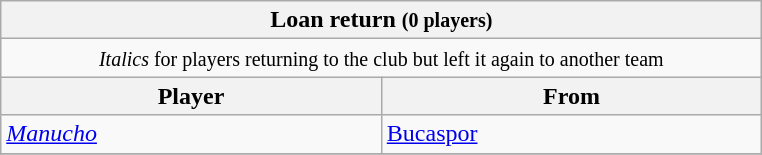<table class="wikitable collapsible collapsed">
<tr>
<th colspan="2" width="500"> <strong>Loan return</strong> <small>(0 players)</small></th>
</tr>
<tr>
<td colspan="2" align="center"><small><em>Italics</em> for players returning to the club but left it again to another team</small></td>
</tr>
<tr>
<th>Player</th>
<th>From</th>
</tr>
<tr>
<td> <em><a href='#'>Manucho</a></em></td>
<td> <a href='#'>Bucaspor</a></td>
</tr>
<tr>
</tr>
</table>
